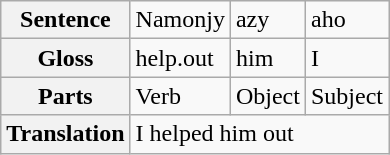<table class="wikitable">
<tr>
<th>Sentence</th>
<td>Namonjy</td>
<td>azy</td>
<td>aho</td>
</tr>
<tr>
<th>Gloss</th>
<td>help.out</td>
<td>him</td>
<td>I</td>
</tr>
<tr>
<th>Parts</th>
<td>Verb</td>
<td>Object</td>
<td>Subject</td>
</tr>
<tr>
<th>Translation</th>
<td colspan="3">I helped him out</td>
</tr>
</table>
